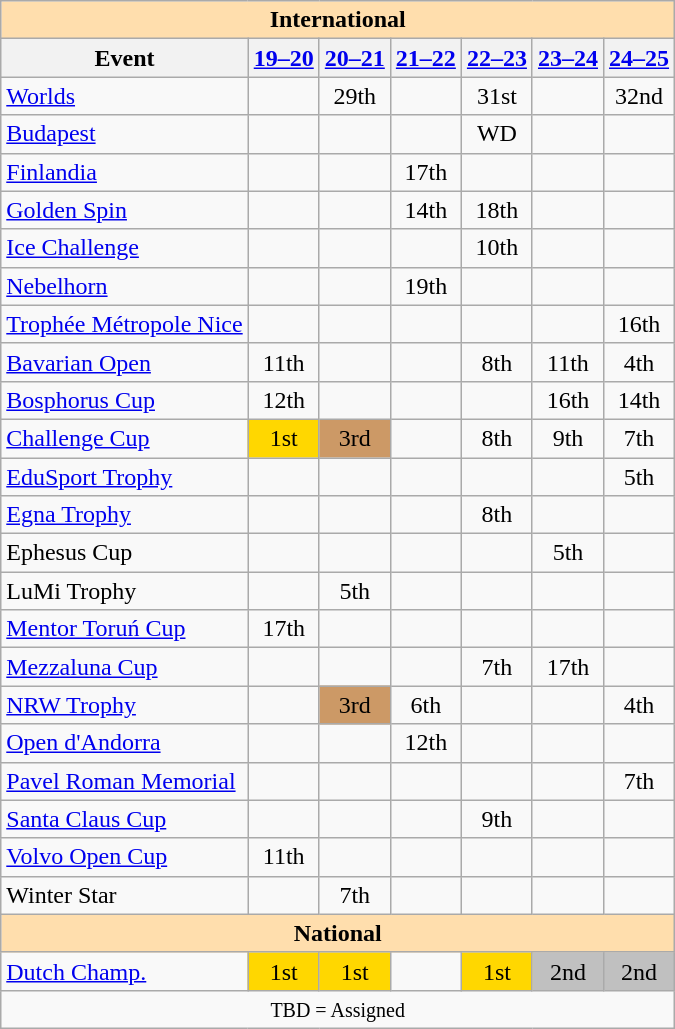<table class="wikitable" style="text-align:center">
<tr>
<th style="background-color: #ffdead; " colspan=9 align=center>International</th>
</tr>
<tr>
<th>Event</th>
<th><a href='#'>19–20</a></th>
<th><a href='#'>20–21</a></th>
<th><a href='#'>21–22</a></th>
<th><a href='#'>22–23</a></th>
<th><a href='#'>23–24</a></th>
<th><a href='#'>24–25</a></th>
</tr>
<tr>
<td align=left><a href='#'>Worlds</a></td>
<td></td>
<td>29th</td>
<td></td>
<td>31st</td>
<td></td>
<td>32nd</td>
</tr>
<tr>
<td align=left> <a href='#'>Budapest</a></td>
<td></td>
<td></td>
<td></td>
<td>WD</td>
<td></td>
<td></td>
</tr>
<tr>
<td align=left> <a href='#'>Finlandia</a></td>
<td></td>
<td></td>
<td>17th</td>
<td></td>
<td></td>
<td></td>
</tr>
<tr>
<td align=left> <a href='#'>Golden Spin</a></td>
<td></td>
<td></td>
<td>14th</td>
<td>18th</td>
<td></td>
<td></td>
</tr>
<tr>
<td align=left> <a href='#'>Ice Challenge</a></td>
<td></td>
<td></td>
<td></td>
<td>10th</td>
<td></td>
<td></td>
</tr>
<tr>
<td align=left> <a href='#'>Nebelhorn</a></td>
<td></td>
<td></td>
<td>19th</td>
<td></td>
<td></td>
<td></td>
</tr>
<tr>
<td align=left> <a href='#'>Trophée Métropole Nice</a></td>
<td></td>
<td></td>
<td></td>
<td></td>
<td></td>
<td>16th</td>
</tr>
<tr>
<td align=left><a href='#'>Bavarian Open</a></td>
<td>11th</td>
<td></td>
<td></td>
<td>8th</td>
<td>11th</td>
<td>4th</td>
</tr>
<tr>
<td align=left><a href='#'>Bosphorus Cup</a></td>
<td>12th</td>
<td></td>
<td></td>
<td></td>
<td>16th</td>
<td>14th</td>
</tr>
<tr>
<td align=left><a href='#'>Challenge Cup</a></td>
<td bgcolor=gold>1st</td>
<td bgcolor=cc9966>3rd</td>
<td></td>
<td>8th</td>
<td>9th</td>
<td>7th</td>
</tr>
<tr>
<td align=left><a href='#'>EduSport Trophy</a></td>
<td></td>
<td></td>
<td></td>
<td></td>
<td></td>
<td>5th</td>
</tr>
<tr>
<td align=left><a href='#'>Egna Trophy</a></td>
<td></td>
<td></td>
<td></td>
<td>8th</td>
<td></td>
<td></td>
</tr>
<tr>
<td align=left>Ephesus Cup</td>
<td></td>
<td></td>
<td></td>
<td></td>
<td>5th</td>
<td></td>
</tr>
<tr>
<td align=left>LuMi Trophy</td>
<td></td>
<td>5th</td>
<td></td>
<td></td>
<td></td>
<td></td>
</tr>
<tr>
<td align=left><a href='#'>Mentor Toruń Cup</a></td>
<td>17th</td>
<td></td>
<td></td>
<td></td>
<td></td>
<td></td>
</tr>
<tr>
<td align=left><a href='#'>Mezzaluna Cup</a></td>
<td></td>
<td></td>
<td></td>
<td>7th</td>
<td>17th</td>
<td></td>
</tr>
<tr>
<td align=left><a href='#'>NRW Trophy</a></td>
<td></td>
<td bgcolor=cc9966>3rd</td>
<td>6th</td>
<td></td>
<td></td>
<td>4th</td>
</tr>
<tr>
<td align=left><a href='#'>Open d'Andorra</a></td>
<td></td>
<td></td>
<td>12th</td>
<td></td>
<td></td>
<td></td>
</tr>
<tr>
<td align=left><a href='#'>Pavel Roman Memorial</a></td>
<td></td>
<td></td>
<td></td>
<td></td>
<td></td>
<td>7th</td>
</tr>
<tr>
<td align=left><a href='#'>Santa Claus Cup</a></td>
<td></td>
<td></td>
<td></td>
<td>9th</td>
<td></td>
<td></td>
</tr>
<tr>
<td align=left><a href='#'>Volvo Open Cup</a></td>
<td>11th</td>
<td></td>
<td></td>
<td></td>
<td></td>
<td></td>
</tr>
<tr>
<td align=left>Winter Star</td>
<td></td>
<td>7th</td>
<td></td>
<td></td>
<td></td>
<td></td>
</tr>
<tr>
<th style="background-color: #ffdead; " colspan=9 align=center>National</th>
</tr>
<tr>
<td align=left><a href='#'>Dutch Champ.</a></td>
<td bgcolor=gold>1st</td>
<td bgcolor=gold>1st</td>
<td></td>
<td bgcolor=gold>1st</td>
<td bgcolor=silver>2nd</td>
<td bgcolor=silver>2nd</td>
</tr>
<tr>
<td colspan=9 align=center><small> TBD = Assigned </small></td>
</tr>
</table>
